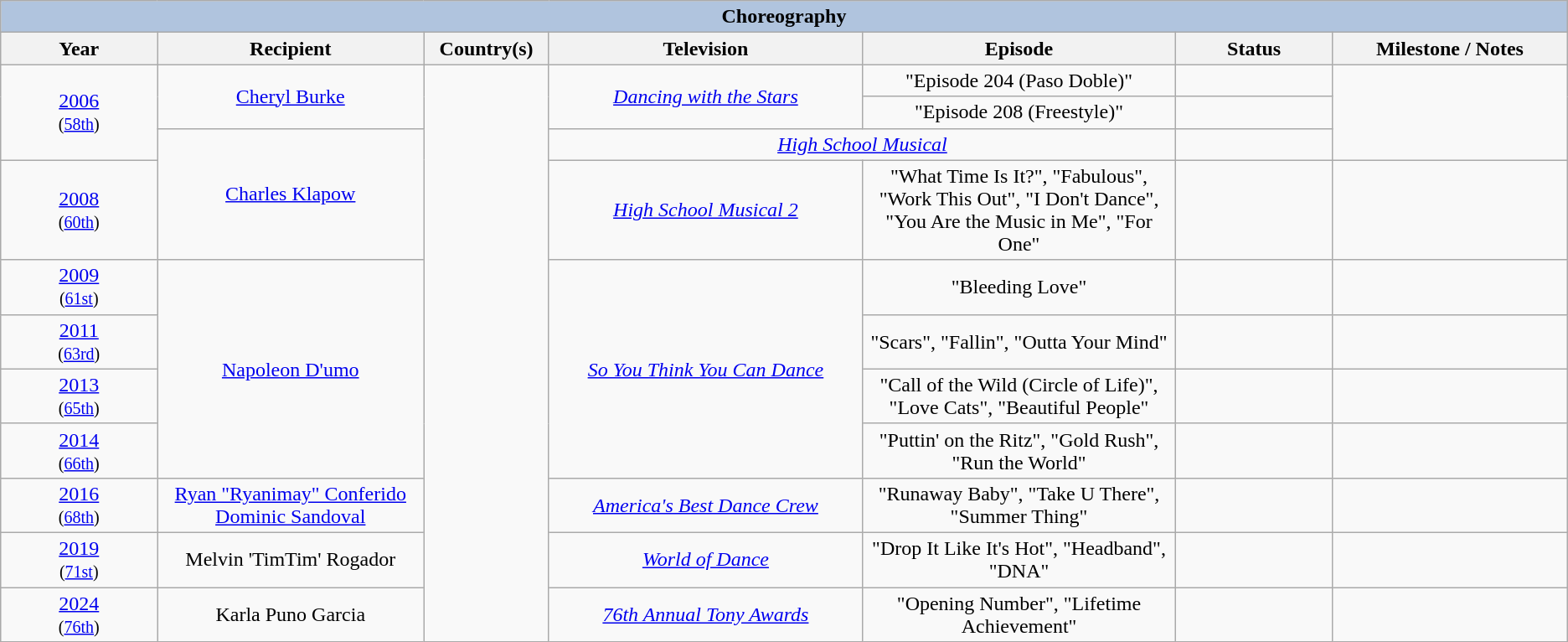<table class="wikitable" style="text-align: center">
<tr>
<th colspan="7" style="background:#B0C4DE;">Choreography</th>
</tr>
<tr>
<th width="10%">Year</th>
<th width="17%">Recipient</th>
<th width="8%">Country(s)</th>
<th width="20%">Television</th>
<th width="20%">Episode</th>
<th width="10%">Status</th>
<th width="15%">Milestone / Notes</th>
</tr>
<tr>
<td rowspan="3"><a href='#'>2006</a><br><small>(<a href='#'>58th</a>)</small></td>
<td rowspan="2"><a href='#'>Cheryl Burke</a></td>
<td rowspan="11"></td>
<td rowspan="2"><em><a href='#'>Dancing with the Stars</a></em></td>
<td>"Episode 204 (Paso Doble)"</td>
<td></td>
<td rowspan="3"></td>
</tr>
<tr>
<td>"Episode 208 (Freestyle)"</td>
<td></td>
</tr>
<tr>
<td rowspan="2"><a href='#'>Charles Klapow</a></td>
<td colspan="2"><em><a href='#'>High School Musical</a></em></td>
<td></td>
</tr>
<tr>
<td><a href='#'>2008</a><br><small>(<a href='#'>60th</a>)</small></td>
<td><em><a href='#'>High School Musical 2</a></em></td>
<td>"What Time Is It?", "Fabulous", "Work This Out", "I Don't Dance", "You Are the Music in Me", "For One"</td>
<td></td>
<td></td>
</tr>
<tr>
<td><a href='#'>2009</a><br><small>(<a href='#'>61st</a>)</small></td>
<td rowspan="4"><a href='#'>Napoleon D'umo</a></td>
<td rowspan="4"><em><a href='#'>So You Think You Can Dance</a></em></td>
<td>"Bleeding Love"</td>
<td></td>
<td></td>
</tr>
<tr>
<td><a href='#'>2011</a><br><small>(<a href='#'>63rd</a>)</small></td>
<td>"Scars", "Fallin", "Outta Your Mind"</td>
<td></td>
<td></td>
</tr>
<tr>
<td><a href='#'>2013</a><br><small>(<a href='#'>65th</a>)</small></td>
<td>"Call of the Wild (Circle of Life)", "Love Cats", "Beautiful People"</td>
<td></td>
<td></td>
</tr>
<tr>
<td><a href='#'>2014</a><br><small>(<a href='#'>66th</a>)</small></td>
<td>"Puttin' on the Ritz", "Gold Rush", "Run the World"</td>
<td></td>
<td></td>
</tr>
<tr>
<td><a href='#'>2016</a><br><small>(<a href='#'>68th</a>)</small></td>
<td><a href='#'>Ryan "Ryanimay" Conferido</a><br><a href='#'>Dominic Sandoval</a></td>
<td><em><a href='#'>America's Best Dance Crew</a></em></td>
<td>"Runaway Baby", "Take U There", "Summer Thing"</td>
<td></td>
<td></td>
</tr>
<tr>
<td><a href='#'>2019</a><br><small>(<a href='#'>71st</a>)</small></td>
<td>Melvin 'TimTim' Rogador</td>
<td><em><a href='#'>World of Dance</a></em></td>
<td>"Drop It Like It's Hot", "Headband", "DNA"</td>
<td></td>
<td></td>
</tr>
<tr>
<td><a href='#'>2024</a><br><small>(<a href='#'>76th</a>)</small></td>
<td>Karla Puno Garcia</td>
<td><em><a href='#'>76th Annual Tony Awards</a></em></td>
<td>"Opening Number", "Lifetime Achievement"</td>
<td></td>
<td></td>
</tr>
</table>
